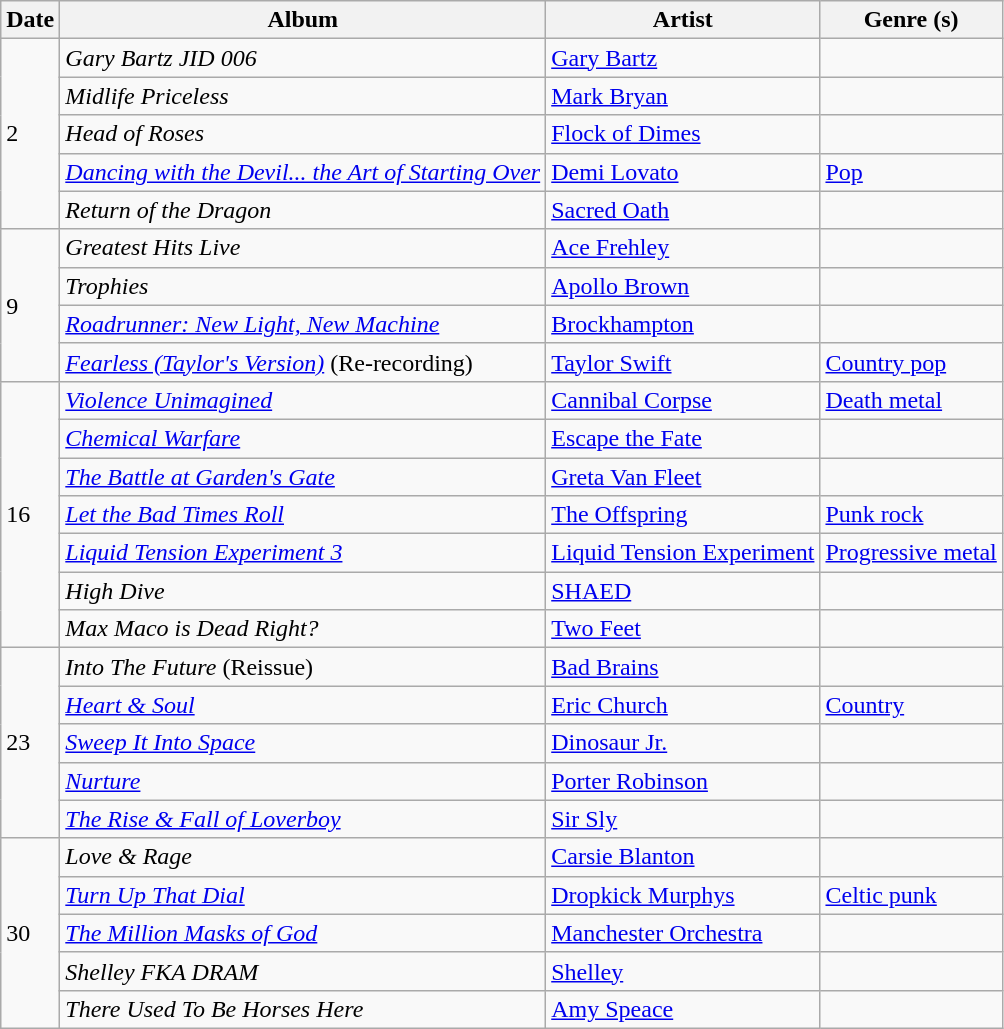<table class="wikitable">
<tr>
<th>Date</th>
<th>Album</th>
<th>Artist</th>
<th>Genre (s)</th>
</tr>
<tr>
<td rowspan="5">2</td>
<td><em>Gary Bartz JID 006</em></td>
<td><a href='#'>Gary Bartz</a></td>
<td></td>
</tr>
<tr>
<td><em>Midlife Priceless</em></td>
<td><a href='#'>Mark Bryan</a></td>
<td></td>
</tr>
<tr>
<td><em>Head of Roses</em></td>
<td><a href='#'>Flock of Dimes</a></td>
<td></td>
</tr>
<tr>
<td><em><a href='#'>Dancing with the Devil... the Art of Starting Over</a></em></td>
<td><a href='#'>Demi Lovato</a></td>
<td><a href='#'>Pop</a></td>
</tr>
<tr>
<td><em>Return of the Dragon</em></td>
<td><a href='#'>Sacred Oath</a></td>
<td></td>
</tr>
<tr>
<td rowspan="4">9</td>
<td><em>Greatest Hits Live</em></td>
<td><a href='#'>Ace Frehley</a></td>
<td></td>
</tr>
<tr>
<td><em>Trophies</em></td>
<td><a href='#'>Apollo Brown</a></td>
<td></td>
</tr>
<tr>
<td><em><a href='#'>Roadrunner: New Light, New Machine</a></em></td>
<td><a href='#'>Brockhampton</a></td>
<td></td>
</tr>
<tr>
<td><em><a href='#'>Fearless (Taylor's Version)</a></em> (Re-recording)</td>
<td><a href='#'>Taylor Swift</a></td>
<td><a href='#'>Country pop</a></td>
</tr>
<tr>
<td rowspan="7">16</td>
<td><em><a href='#'>Violence Unimagined</a></em></td>
<td><a href='#'>Cannibal Corpse</a></td>
<td><a href='#'>Death metal</a></td>
</tr>
<tr>
<td><em><a href='#'>Chemical Warfare</a></em></td>
<td><a href='#'>Escape the Fate</a></td>
<td></td>
</tr>
<tr>
<td><em><a href='#'>The Battle at Garden's Gate</a></em></td>
<td><a href='#'>Greta Van Fleet</a></td>
<td></td>
</tr>
<tr>
<td><em><a href='#'>Let the Bad Times Roll</a></em></td>
<td><a href='#'>The Offspring</a></td>
<td><a href='#'>Punk rock</a></td>
</tr>
<tr>
<td><em><a href='#'>Liquid Tension Experiment 3</a></em></td>
<td><a href='#'>Liquid Tension Experiment</a></td>
<td><a href='#'>Progressive metal</a></td>
</tr>
<tr>
<td><em>High Dive</em></td>
<td><a href='#'>SHAED</a></td>
<td></td>
</tr>
<tr>
<td><em>Max Maco is Dead Right?</em></td>
<td><a href='#'>Two Feet</a></td>
<td></td>
</tr>
<tr>
<td rowspan="5">23</td>
<td><em>Into The Future</em> (Reissue)</td>
<td><a href='#'>Bad Brains</a></td>
<td></td>
</tr>
<tr>
<td><em><a href='#'>Heart & Soul</a></em></td>
<td><a href='#'>Eric Church</a></td>
<td><a href='#'>Country</a></td>
</tr>
<tr>
<td><em><a href='#'>Sweep It Into Space</a></em></td>
<td><a href='#'>Dinosaur Jr.</a></td>
<td></td>
</tr>
<tr>
<td><em><a href='#'>Nurture</a></em></td>
<td><a href='#'>Porter Robinson</a></td>
<td></td>
</tr>
<tr>
<td><em><a href='#'>The Rise & Fall of Loverboy</a></em></td>
<td><a href='#'>Sir Sly</a></td>
<td></td>
</tr>
<tr>
<td rowspan="5">30</td>
<td><em>Love & Rage</em></td>
<td><a href='#'>Carsie Blanton</a></td>
<td></td>
</tr>
<tr>
<td><em><a href='#'>Turn Up That Dial</a></em></td>
<td><a href='#'>Dropkick Murphys</a></td>
<td><a href='#'>Celtic punk</a></td>
</tr>
<tr>
<td><em><a href='#'>The Million Masks of God</a></em></td>
<td><a href='#'>Manchester Orchestra</a></td>
<td></td>
</tr>
<tr>
<td><em>Shelley FKA DRAM</em></td>
<td><a href='#'>Shelley</a></td>
<td></td>
</tr>
<tr>
<td><em>There Used To Be Horses Here</em></td>
<td><a href='#'>Amy Speace</a></td>
<td></td>
</tr>
</table>
